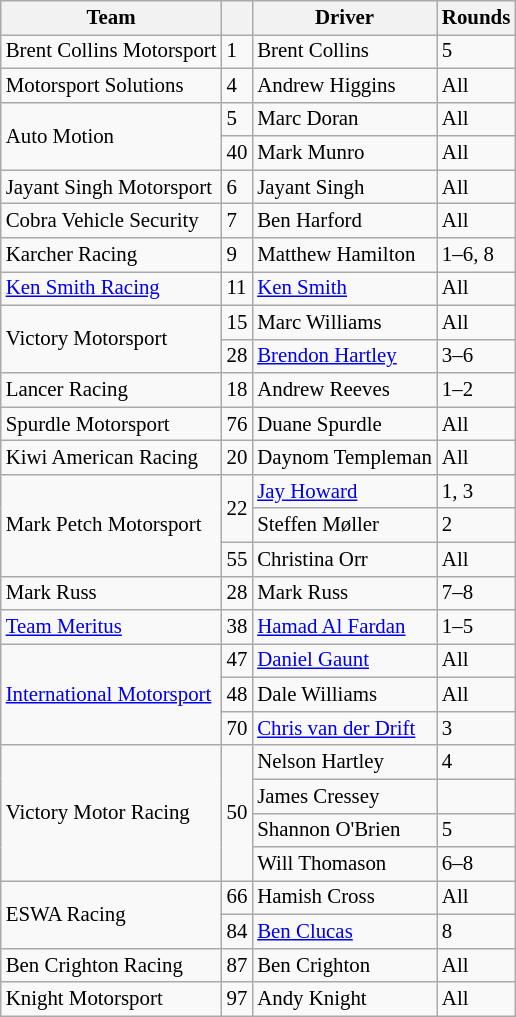<table class="wikitable" style="font-size: 87%;">
<tr>
<th>Team</th>
<th></th>
<th>Driver</th>
<th>Rounds</th>
</tr>
<tr>
<td>Brent Collins Motorsport</td>
<td>1</td>
<td> Brent Collins</td>
<td>5</td>
</tr>
<tr>
<td>Motorsport Solutions</td>
<td>4</td>
<td> Andrew Higgins</td>
<td>All</td>
</tr>
<tr>
<td rowspan=2>Auto Motion</td>
<td>5</td>
<td> Marc Doran</td>
<td>All</td>
</tr>
<tr>
<td>40</td>
<td> Mark Munro</td>
<td>All</td>
</tr>
<tr>
<td>Jayant Singh Motorsport</td>
<td>6</td>
<td> Jayant Singh</td>
<td>All</td>
</tr>
<tr>
<td>Cobra Vehicle Security</td>
<td>7</td>
<td> Ben Harford</td>
<td>All</td>
</tr>
<tr>
<td>Karcher Racing</td>
<td>9</td>
<td> Matthew Hamilton</td>
<td>1–6, 8</td>
</tr>
<tr>
<td><a href='#'>Ken Smith Racing</a></td>
<td>11</td>
<td> <a href='#'>Ken Smith</a></td>
<td>All</td>
</tr>
<tr>
<td rowspan=2>Victory Motorsport</td>
<td>15</td>
<td> Marc Williams</td>
<td>All</td>
</tr>
<tr>
<td>28</td>
<td> <a href='#'>Brendon Hartley</a></td>
<td>3–6</td>
</tr>
<tr>
<td>Lancer Racing</td>
<td>18</td>
<td> Andrew Reeves</td>
<td>1–2</td>
</tr>
<tr>
<td>Spurdle Motorsport</td>
<td>76</td>
<td> Duane Spurdle</td>
<td>All</td>
</tr>
<tr>
<td>Kiwi American Racing</td>
<td>20</td>
<td> Daynom Templeman</td>
<td>All</td>
</tr>
<tr>
<td rowspan=3>Mark Petch Motorsport</td>
<td rowspan=2>22</td>
<td> <a href='#'>Jay Howard</a></td>
<td>1, 3</td>
</tr>
<tr>
<td> Steffen Møller</td>
<td>2</td>
</tr>
<tr>
<td>55</td>
<td> Christina Orr</td>
<td>All</td>
</tr>
<tr>
<td>Mark Russ</td>
<td>28</td>
<td> Mark Russ</td>
<td>7–8</td>
</tr>
<tr>
<td><a href='#'>Team Meritus</a></td>
<td>38</td>
<td> <a href='#'>Hamad Al Fardan</a></td>
<td>1–5</td>
</tr>
<tr>
<td rowspan=3><a href='#'>International Motorsport</a></td>
<td>47</td>
<td> <a href='#'>Daniel Gaunt</a></td>
<td>All</td>
</tr>
<tr>
<td>48</td>
<td> Dale Williams</td>
<td>All</td>
</tr>
<tr>
<td>70</td>
<td> <a href='#'>Chris van der Drift</a></td>
<td>3</td>
</tr>
<tr>
<td rowspan=4>Victory Motor Racing</td>
<td rowspan=4>50</td>
<td> Nelson Hartley</td>
<td>4</td>
</tr>
<tr>
<td> James Cressey</td>
<td></td>
</tr>
<tr>
<td> Shannon O'Brien</td>
<td>5</td>
</tr>
<tr>
<td> Will Thomason</td>
<td>6–8</td>
</tr>
<tr>
<td rowspan=2>ESWA Racing</td>
<td>66</td>
<td> Hamish Cross</td>
<td>All</td>
</tr>
<tr>
<td>84</td>
<td> <a href='#'>Ben Clucas</a></td>
<td>8</td>
</tr>
<tr>
<td>Ben Crighton Racing</td>
<td>87</td>
<td> Ben Crighton</td>
<td>All</td>
</tr>
<tr>
<td>Knight Motorsport</td>
<td>97</td>
<td> Andy Knight</td>
<td>All</td>
</tr>
</table>
